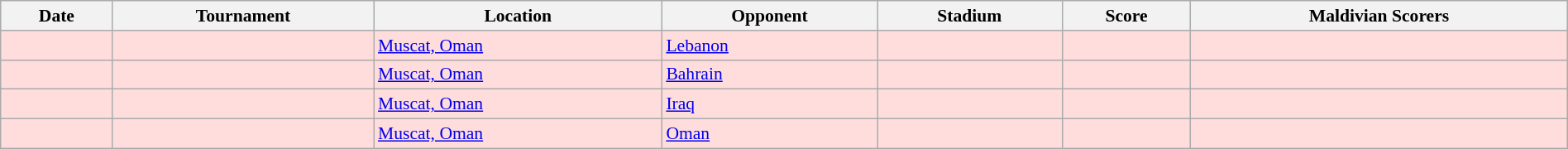<table class="wikitable collapsible"  style="width:100%; font-size:90%;">
<tr>
<th>Date</th>
<th>Tournament</th>
<th>Location</th>
<th>Opponent</th>
<th>Stadium</th>
<th>Score</th>
<th>Maldivian Scorers</th>
</tr>
<tr bgcolor="#ffdddd">
<td></td>
<td></td>
<td> <a href='#'>Muscat, Oman</a></td>
<td> <a href='#'>Lebanon</a></td>
<td></td>
<td></td>
<td></td>
</tr>
<tr bgcolor="#ffdddd">
<td></td>
<td></td>
<td> <a href='#'>Muscat, Oman</a></td>
<td> <a href='#'>Bahrain</a></td>
<td></td>
<td></td>
<td></td>
</tr>
<tr bgcolor="#ffdddd">
<td></td>
<td></td>
<td> <a href='#'>Muscat, Oman</a></td>
<td> <a href='#'>Iraq</a></td>
<td></td>
<td></td>
<td></td>
</tr>
<tr bgcolor="#ffdddd">
<td></td>
<td></td>
<td> <a href='#'>Muscat, Oman</a></td>
<td> <a href='#'>Oman</a></td>
<td></td>
<td></td>
<td></td>
</tr>
</table>
